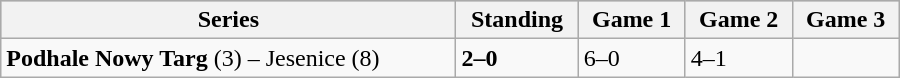<table class="wikitable" width="600px">
<tr style="background-color:#c0c0c0;">
<th>Series</th>
<th>Standing</th>
<th>Game 1</th>
<th>Game 2</th>
<th>Game 3</th>
</tr>
<tr>
<td><strong>Podhale Nowy Targ</strong> (3) – Jesenice (8)</td>
<td><strong>2–0</strong></td>
<td>6–0</td>
<td>4–1</td>
<td></td>
</tr>
</table>
